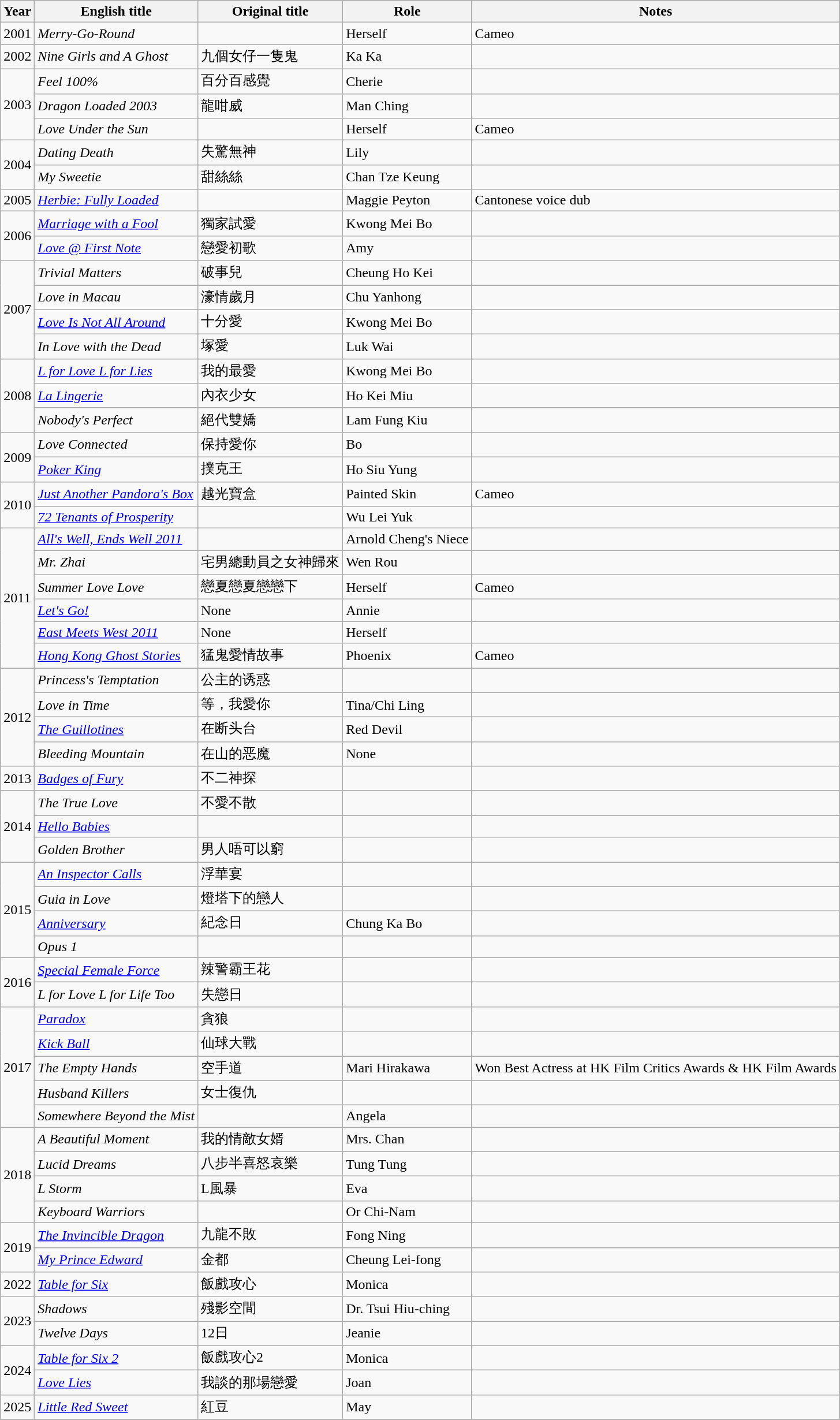<table class="wikitable sortable">
<tr>
<th>Year</th>
<th>English title</th>
<th>Original title</th>
<th>Role</th>
<th class="unsortable">Notes</th>
</tr>
<tr>
<td>2001</td>
<td><em>Merry-Go-Round</em></td>
<td></td>
<td>Herself</td>
<td>Cameo</td>
</tr>
<tr>
<td>2002</td>
<td><em>Nine Girls and A Ghost</em></td>
<td>九個女仔一隻鬼</td>
<td>Ka Ka</td>
<td></td>
</tr>
<tr>
<td rowspan="3">2003</td>
<td><em>Feel 100%</em></td>
<td>百分百感覺</td>
<td>Cherie</td>
<td></td>
</tr>
<tr>
<td><em>Dragon Loaded 2003</em></td>
<td>龍咁威</td>
<td>Man Ching</td>
<td></td>
</tr>
<tr>
<td><em>Love Under the Sun</em></td>
<td></td>
<td>Herself</td>
<td>Cameo</td>
</tr>
<tr>
<td rowspan="2">2004</td>
<td><em>Dating Death</em></td>
<td>失驚無神</td>
<td>Lily</td>
<td></td>
</tr>
<tr>
<td><em>My Sweetie</em></td>
<td>甜絲絲</td>
<td>Chan Tze Keung</td>
<td></td>
</tr>
<tr>
<td>2005</td>
<td><em><a href='#'>Herbie: Fully Loaded</a></em></td>
<td></td>
<td>Maggie Peyton</td>
<td>Cantonese voice dub</td>
</tr>
<tr>
<td rowspan="2">2006</td>
<td><em><a href='#'>Marriage with a Fool</a></em></td>
<td>獨家試愛</td>
<td>Kwong Mei Bo</td>
<td></td>
</tr>
<tr>
<td><em><a href='#'>Love @ First Note</a></em></td>
<td>戀愛初歌</td>
<td>Amy</td>
<td></td>
</tr>
<tr>
<td rowspan="4">2007</td>
<td><em>Trivial Matters</em></td>
<td>破事兒</td>
<td>Cheung Ho Kei</td>
<td></td>
</tr>
<tr>
<td><em>Love in Macau</em></td>
<td>濠情歲月</td>
<td>Chu Yanhong</td>
<td></td>
</tr>
<tr>
<td><em><a href='#'>Love Is Not All Around</a></em></td>
<td>十分愛</td>
<td>Kwong Mei Bo</td>
<td></td>
</tr>
<tr>
<td><em>In Love with the Dead</em></td>
<td>塚愛</td>
<td>Luk Wai</td>
<td></td>
</tr>
<tr>
<td rowspan="3">2008</td>
<td><em><a href='#'>L for Love L for Lies</a></em></td>
<td>我的最愛</td>
<td>Kwong Mei Bo</td>
<td></td>
</tr>
<tr>
<td><em><a href='#'>La Lingerie</a></em></td>
<td>內衣少女</td>
<td>Ho Kei Miu</td>
<td></td>
</tr>
<tr>
<td><em>Nobody's Perfect</em></td>
<td>絕代雙嬌</td>
<td>Lam Fung Kiu</td>
<td></td>
</tr>
<tr>
<td rowspan="2">2009</td>
<td><em>Love Connected</em></td>
<td>保持愛你</td>
<td>Bo</td>
<td></td>
</tr>
<tr>
<td><em><a href='#'>Poker King</a></em></td>
<td>撲克王</td>
<td>Ho Siu Yung</td>
<td></td>
</tr>
<tr>
<td rowspan="2">2010</td>
<td><em><a href='#'>Just Another Pandora's Box</a></em></td>
<td>越光寶盒</td>
<td>Painted Skin</td>
<td>Cameo</td>
</tr>
<tr>
<td><em><a href='#'>72 Tenants of Prosperity</a></em></td>
<td></td>
<td>Wu Lei Yuk</td>
<td></td>
</tr>
<tr>
<td rowspan="6">2011</td>
<td><em><a href='#'>All's Well, Ends Well 2011</a></em></td>
<td></td>
<td>Arnold Cheng's Niece</td>
<td></td>
</tr>
<tr>
<td><em>Mr. Zhai</em></td>
<td>宅男總動員之女神歸來</td>
<td>Wen Rou</td>
<td></td>
</tr>
<tr>
<td><em>Summer Love Love</em></td>
<td>戀夏戀夏戀戀下</td>
<td>Herself</td>
<td>Cameo</td>
</tr>
<tr>
<td><em><a href='#'>Let's Go!</a></em></td>
<td>None</td>
<td>Annie</td>
<td></td>
</tr>
<tr>
<td><em><a href='#'>East Meets West 2011</a></em></td>
<td>None</td>
<td>Herself</td>
<td></td>
</tr>
<tr>
<td><em><a href='#'>Hong Kong Ghost Stories</a></em></td>
<td>猛鬼愛情故事</td>
<td>Phoenix</td>
<td>Cameo</td>
</tr>
<tr>
<td rowspan="4">2012</td>
<td><em>Princess's Temptation</em></td>
<td>公主的诱惑</td>
<td></td>
<td></td>
</tr>
<tr>
<td><em>Love in Time</em></td>
<td>等，我愛你</td>
<td>Tina/Chi Ling</td>
<td></td>
</tr>
<tr>
<td><em><a href='#'>The Guillotines</a></em></td>
<td>在断头台</td>
<td>Red Devil</td>
<td></td>
</tr>
<tr>
<td><em>Bleeding Mountain</em></td>
<td>在山的恶魔</td>
<td>None</td>
<td></td>
</tr>
<tr>
<td>2013</td>
<td><em><a href='#'>Badges of Fury</a></em></td>
<td>不二神探</td>
<td></td>
<td></td>
</tr>
<tr>
<td rowspan=3>2014</td>
<td><em>The True Love</em></td>
<td>不愛不散</td>
<td></td>
<td></td>
</tr>
<tr>
<td><em><a href='#'>Hello Babies</a></em></td>
<td></td>
<td></td>
<td></td>
</tr>
<tr>
<td><em>Golden Brother</em></td>
<td>男人唔可以窮</td>
<td></td>
<td></td>
</tr>
<tr>
<td rowspan=4>2015</td>
<td><em><a href='#'>An Inspector Calls</a></em></td>
<td>浮華宴</td>
<td></td>
<td></td>
</tr>
<tr>
<td><em>Guia in Love</em></td>
<td>燈塔下的戀人</td>
<td></td>
<td></td>
</tr>
<tr>
<td><em><a href='#'>Anniversary</a></em></td>
<td>紀念日</td>
<td>Chung Ka Bo</td>
<td></td>
</tr>
<tr>
<td><em>Opus 1</em></td>
<td></td>
<td></td>
<td></td>
</tr>
<tr>
<td rowspan=2>2016</td>
<td><em><a href='#'>Special Female Force</a></em></td>
<td>辣警霸王花</td>
<td></td>
<td></td>
</tr>
<tr>
<td><em>L for Love L for Life Too</em></td>
<td>失戀日</td>
<td></td>
<td></td>
</tr>
<tr>
<td rowspan=5>2017</td>
<td><em><a href='#'>Paradox</a></em></td>
<td>貪狼</td>
<td></td>
<td></td>
</tr>
<tr>
<td><em><a href='#'>Kick Ball</a></em></td>
<td>仙球大戰</td>
<td></td>
<td></td>
</tr>
<tr>
<td><em>The Empty Hands</em></td>
<td>空手道</td>
<td>Mari Hirakawa</td>
<td>Won Best Actress at HK Film Critics Awards & HK Film Awards</td>
</tr>
<tr>
<td><em>Husband Killers</em></td>
<td>女士復仇</td>
<td></td>
<td></td>
</tr>
<tr>
<td><em>Somewhere Beyond the Mist</em></td>
<td></td>
<td>Angela</td>
<td></td>
</tr>
<tr>
<td rowspan=4>2018</td>
<td><em>A Beautiful Moment</em></td>
<td>我的情敵女婿</td>
<td>Mrs. Chan</td>
<td></td>
</tr>
<tr>
<td><em>Lucid Dreams</em></td>
<td>八步半喜怒哀樂</td>
<td>Tung Tung</td>
<td></td>
</tr>
<tr>
<td><em>L Storm</em></td>
<td>L風暴</td>
<td>Eva</td>
<td></td>
</tr>
<tr>
<td><em>Keyboard Warriors</em></td>
<td></td>
<td>Or Chi-Nam</td>
<td></td>
</tr>
<tr>
<td rowspan=2>2019</td>
<td><em><a href='#'>The Invincible Dragon</a></em></td>
<td>九龍不敗</td>
<td>Fong Ning</td>
<td></td>
</tr>
<tr>
<td><em><a href='#'>My Prince Edward</a></em></td>
<td>金都</td>
<td>Cheung Lei-fong</td>
<td></td>
</tr>
<tr>
<td>2022</td>
<td><em><a href='#'>Table for Six</a></em></td>
<td>飯戲攻心</td>
<td>Monica</td>
<td></td>
</tr>
<tr>
<td rowspan=2>2023</td>
<td><em>Shadows</em></td>
<td>殘影空間</td>
<td>Dr. Tsui Hiu-ching</td>
<td></td>
</tr>
<tr>
<td><em>Twelve Days</em></td>
<td>12日</td>
<td>Jeanie</td>
<td></td>
</tr>
<tr>
<td rowspan="2">2024</td>
<td><em><a href='#'>Table for Six 2</a></em></td>
<td>飯戲攻心2</td>
<td>Monica</td>
<td></td>
</tr>
<tr>
<td><em><a href='#'>Love Lies</a></em></td>
<td>我談的那場戀愛</td>
<td>Joan</td>
<td></td>
</tr>
<tr>
<td>2025</td>
<td><em><a href='#'>Little Red Sweet</a></em></td>
<td>紅豆</td>
<td>May</td>
<td></td>
</tr>
<tr>
</tr>
</table>
